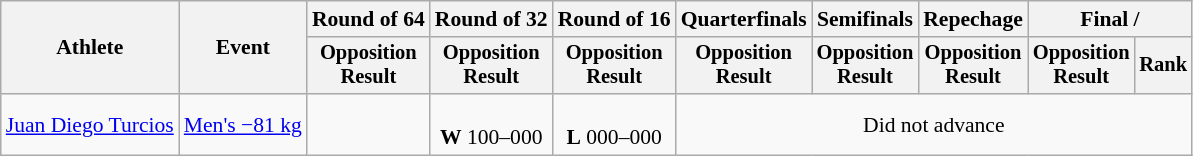<table class="wikitable" style="font-size:90%">
<tr>
<th rowspan="2">Athlete</th>
<th rowspan="2">Event</th>
<th>Round of 64</th>
<th>Round of 32</th>
<th>Round of 16</th>
<th>Quarterfinals</th>
<th>Semifinals</th>
<th>Repechage</th>
<th colspan=2>Final / </th>
</tr>
<tr style="font-size:95%">
<th>Opposition<br>Result</th>
<th>Opposition<br>Result</th>
<th>Opposition<br>Result</th>
<th>Opposition<br>Result</th>
<th>Opposition<br>Result</th>
<th>Opposition<br>Result</th>
<th>Opposition<br>Result</th>
<th>Rank</th>
</tr>
<tr align=center>
<td align=left><a href='#'>Juan Diego Turcios</a></td>
<td align=left><a href='#'>Men's −81 kg</a></td>
<td></td>
<td><br><strong>W</strong> 100–000</td>
<td><br><strong>L</strong> 000–000 </td>
<td colspan=5>Did not advance</td>
</tr>
</table>
